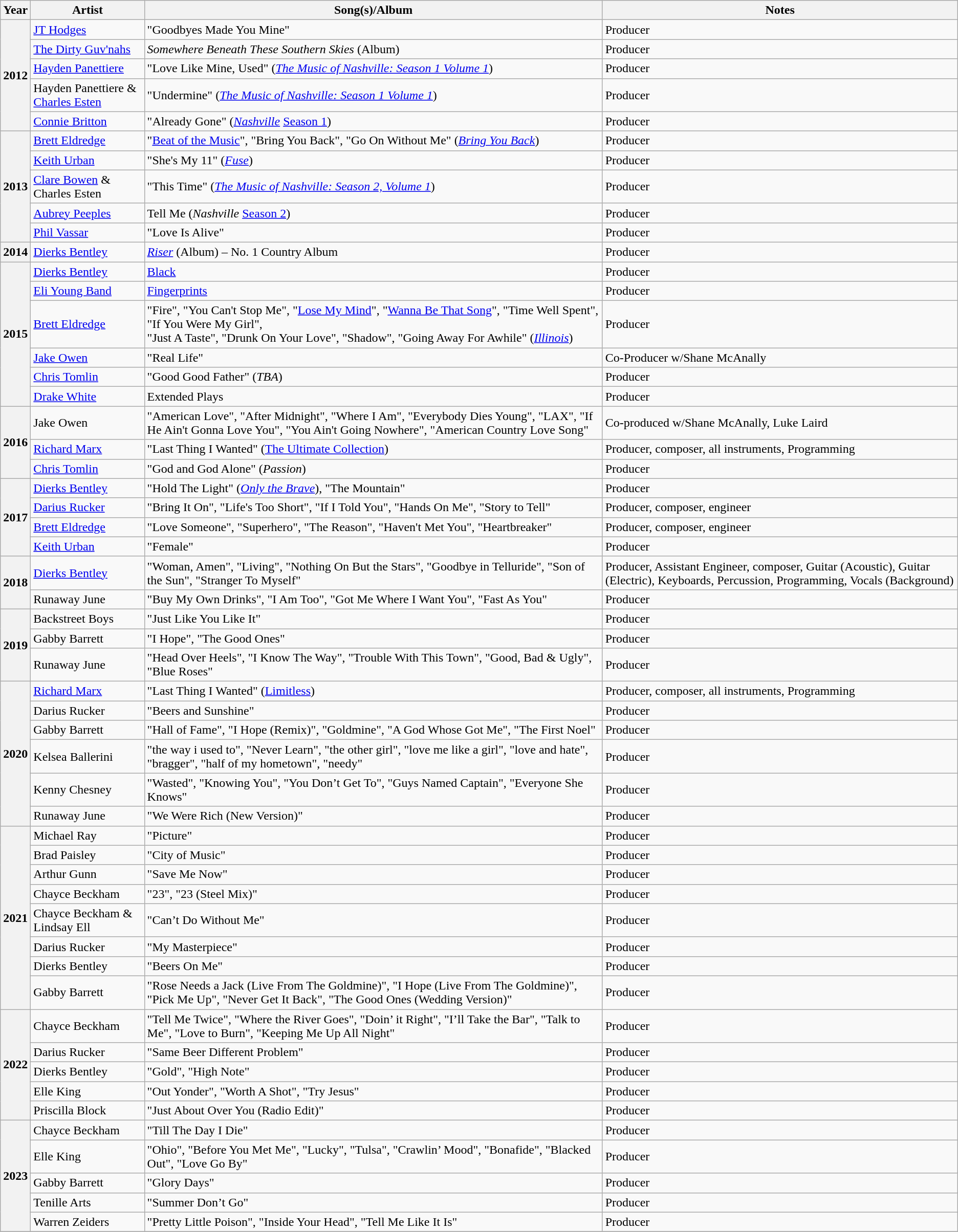<table class="wikitable">
<tr>
<th>Year</th>
<th>Artist</th>
<th>Song(s)/Album</th>
<th>Notes</th>
</tr>
<tr>
<th rowspan="5">2012</th>
<td><a href='#'>JT Hodges</a></td>
<td>"Goodbyes Made You Mine"</td>
<td>Producer</td>
</tr>
<tr>
<td><a href='#'>The Dirty Guv'nahs</a></td>
<td><em>Somewhere Beneath These Southern Skies</em> (Album)</td>
<td>Producer</td>
</tr>
<tr>
<td><a href='#'>Hayden Panettiere</a></td>
<td>"Love Like Mine, Used" (<em><a href='#'>The Music of Nashville: Season 1 Volume 1</a></em>)</td>
<td>Producer</td>
</tr>
<tr>
<td>Hayden Panettiere & <a href='#'>Charles Esten</a></td>
<td>"Undermine" (<em><a href='#'>The Music of Nashville: Season 1 Volume 1</a></em>)</td>
<td>Producer</td>
</tr>
<tr>
<td><a href='#'>Connie Britton</a></td>
<td>"Already Gone" (<em><a href='#'>Nashville</a></em> <a href='#'>Season 1</a>)</td>
<td>Producer</td>
</tr>
<tr>
<th rowspan="5">2013</th>
<td><a href='#'>Brett Eldredge</a></td>
<td>"<a href='#'>Beat of the Music</a>", "Bring You Back",  "Go On Without Me" (<em><a href='#'>Bring You Back</a></em>)</td>
<td>Producer</td>
</tr>
<tr>
<td><a href='#'>Keith Urban</a></td>
<td>"She's My 11" (<em><a href='#'>Fuse</a></em>)</td>
<td>Producer</td>
</tr>
<tr>
<td><a href='#'>Clare Bowen</a> & Charles Esten</td>
<td>"This Time" (<em><a href='#'>The Music of Nashville: Season 2, Volume 1</a></em>)</td>
<td>Producer</td>
</tr>
<tr>
<td><a href='#'>Aubrey Peeples</a></td>
<td>Tell Me (<em>Nashville</em> <a href='#'>Season 2</a>)</td>
<td>Producer</td>
</tr>
<tr>
<td><a href='#'>Phil Vassar</a></td>
<td>"Love Is Alive"</td>
<td>Producer</td>
</tr>
<tr>
<th>2014</th>
<td><a href='#'>Dierks Bentley</a></td>
<td><em><a href='#'>Riser</a></em> (Album) – No. 1 Country Album</td>
<td>Producer</td>
</tr>
<tr>
<th rowspan="6">2015</th>
<td><a href='#'>Dierks Bentley</a></td>
<td><a href='#'>Black</a></td>
<td>Producer</td>
</tr>
<tr>
<td><a href='#'>Eli Young Band</a></td>
<td><a href='#'>Fingerprints</a></td>
<td>Producer</td>
</tr>
<tr>
<td><a href='#'>Brett Eldredge</a></td>
<td>"Fire", "You Can't Stop Me", "<a href='#'>Lose My Mind</a>", "<a href='#'>Wanna Be That Song</a>", "Time Well Spent", "If You Were My Girl",<br>"Just A Taste", "Drunk On Your Love", "Shadow", "Going Away For Awhile" (<em><a href='#'>Illinois</a></em>)</td>
<td>Producer</td>
</tr>
<tr>
<td><a href='#'>Jake Owen</a></td>
<td>"Real Life"</td>
<td>Co-Producer w/Shane McAnally</td>
</tr>
<tr>
<td><a href='#'>Chris Tomlin</a></td>
<td>"Good Good Father" (<em>TBA</em>)</td>
<td>Producer</td>
</tr>
<tr>
<td><a href='#'>Drake White</a></td>
<td>Extended Plays</td>
<td>Producer</td>
</tr>
<tr>
<th rowspan="3">2016</th>
<td>Jake Owen</td>
<td>"American Love", "After Midnight", "Where I Am", "Everybody Dies Young", "LAX", "If He Ain't Gonna Love You", "You Ain't Going Nowhere", "American Country Love Song"</td>
<td>Co-produced w/Shane McAnally, Luke Laird</td>
</tr>
<tr>
<td><a href='#'>Richard Marx</a></td>
<td>"Last Thing I Wanted" (<a href='#'>The Ultimate Collection</a>)</td>
<td>Producer, composer, all instruments, Programming</td>
</tr>
<tr>
<td><a href='#'>Chris Tomlin</a></td>
<td>"God and God Alone" (<em>Passion</em>)</td>
<td>Producer</td>
</tr>
<tr>
<th rowspan="4">2017</th>
<td><a href='#'>Dierks Bentley</a></td>
<td>"Hold The Light" (<em><a href='#'>Only the Brave</a></em>), "The Mountain"</td>
<td>Producer</td>
</tr>
<tr>
<td><a href='#'>Darius Rucker</a></td>
<td>"Bring It On", "Life's Too Short", "If I Told You", "Hands On Me", "Story to Tell"</td>
<td>Producer, composer, engineer</td>
</tr>
<tr>
<td><a href='#'>Brett Eldredge</a></td>
<td>"Love Someone", "Superhero", "The Reason", "Haven't Met You", "Heartbreaker"</td>
<td>Producer, composer, engineer</td>
</tr>
<tr>
<td><a href='#'>Keith Urban</a></td>
<td>"Female"</td>
<td>Producer</td>
</tr>
<tr>
<th rowspan="2">2018</th>
<td><a href='#'>Dierks Bentley</a></td>
<td>"Woman, Amen", "Living", "Nothing On But the Stars", "Goodbye in Telluride", "Son of the Sun", "Stranger To Myself"</td>
<td>Producer, Assistant Engineer, composer, Guitar (Acoustic), Guitar (Electric), Keyboards, Percussion, Programming, Vocals (Background)</td>
</tr>
<tr>
<td>Runaway June</td>
<td>"Buy My Own Drinks", "I Am Too", "Got Me Where I Want You", "Fast As You"</td>
<td>Producer</td>
</tr>
<tr>
<th rowspan="3">2019</th>
<td>Backstreet Boys</td>
<td>"Just Like You Like It"</td>
<td>Producer</td>
</tr>
<tr>
<td>Gabby Barrett</td>
<td>"I Hope", "The Good Ones"</td>
<td>Producer</td>
</tr>
<tr>
<td>Runaway June</td>
<td>"Head Over Heels", "I Know The Way", "Trouble With This Town", "Good, Bad & Ugly", "Blue Roses"</td>
<td>Producer</td>
</tr>
<tr>
<th rowspan="6">2020</th>
<td><a href='#'>Richard Marx</a></td>
<td>"Last Thing I Wanted" (<a href='#'>Limitless</a>)</td>
<td>Producer, composer, all instruments, Programming</td>
</tr>
<tr>
<td>Darius Rucker</td>
<td>"Beers and Sunshine"</td>
<td>Producer</td>
</tr>
<tr>
<td>Gabby Barrett</td>
<td>"Hall of Fame", "I Hope (Remix)", "Goldmine", "A God Whose Got Me", "The First Noel"</td>
<td>Producer</td>
</tr>
<tr>
<td>Kelsea Ballerini</td>
<td>"the way i used to", "Never Learn", "the other girl", "love me like a girl", "love and hate", "bragger", "half of my hometown", "needy"</td>
<td>Producer</td>
</tr>
<tr>
<td>Kenny Chesney</td>
<td>"Wasted", "Knowing You", "You Don’t Get To", "Guys Named Captain", "Everyone She Knows"</td>
<td>Producer</td>
</tr>
<tr>
<td>Runaway June</td>
<td>"We Were Rich (New Version)"</td>
<td>Producer</td>
</tr>
<tr>
<th rowspan="8">2021</th>
<td>Michael Ray</td>
<td>"Picture"</td>
<td>Producer</td>
</tr>
<tr>
<td>Brad Paisley</td>
<td>"City of Music"</td>
<td>Producer</td>
</tr>
<tr>
<td>Arthur Gunn</td>
<td>"Save Me Now"</td>
<td>Producer</td>
</tr>
<tr>
<td>Chayce Beckham</td>
<td>"23", "23 (Steel Mix)"</td>
<td>Producer</td>
</tr>
<tr>
<td>Chayce Beckham & Lindsay Ell</td>
<td>"Can’t Do Without Me"</td>
<td>Producer</td>
</tr>
<tr>
<td>Darius Rucker</td>
<td>"My Masterpiece"</td>
<td>Producer</td>
</tr>
<tr>
<td>Dierks Bentley</td>
<td>"Beers On Me"</td>
<td>Producer</td>
</tr>
<tr>
<td>Gabby Barrett</td>
<td>"Rose Needs a Jack (Live From The Goldmine)", "I Hope (Live From The Goldmine)", "Pick Me Up", "Never Get It Back", "The Good Ones (Wedding Version)"</td>
<td>Producer</td>
</tr>
<tr>
<th rowspan="5">2022</th>
<td>Chayce Beckham</td>
<td>"Tell Me Twice", "Where the River Goes", "Doin’ it Right", "I’ll Take the Bar", "Talk to Me", "Love to Burn", "Keeping Me Up All Night"</td>
<td>Producer</td>
</tr>
<tr>
<td>Darius Rucker</td>
<td>"Same Beer Different Problem"</td>
<td>Producer</td>
</tr>
<tr>
<td>Dierks Bentley</td>
<td>"Gold", "High Note"</td>
<td>Producer</td>
</tr>
<tr>
<td>Elle King</td>
<td>"Out Yonder", "Worth A Shot", "Try Jesus"</td>
<td>Producer</td>
</tr>
<tr>
<td>Priscilla Block</td>
<td>"Just About Over You (Radio Edit)"</td>
<td>Producer</td>
</tr>
<tr>
<th rowspan="5">2023</th>
<td>Chayce Beckham</td>
<td>"Till The Day I Die"</td>
<td>Producer</td>
</tr>
<tr>
<td>Elle King</td>
<td>"Ohio", "Before You Met Me", "Lucky", "Tulsa", "Crawlin’ Mood", "Bonafide", "Blacked Out", "Love Go By"</td>
<td>Producer</td>
</tr>
<tr>
<td>Gabby Barrett</td>
<td>"Glory Days"</td>
<td>Producer</td>
</tr>
<tr>
<td>Tenille Arts</td>
<td>"Summer Don’t Go"</td>
<td>Producer</td>
</tr>
<tr>
<td>Warren Zeiders</td>
<td>"Pretty Little Poison", "Inside Your Head", "Tell Me Like It Is"</td>
<td>Producer</td>
</tr>
<tr>
</tr>
</table>
